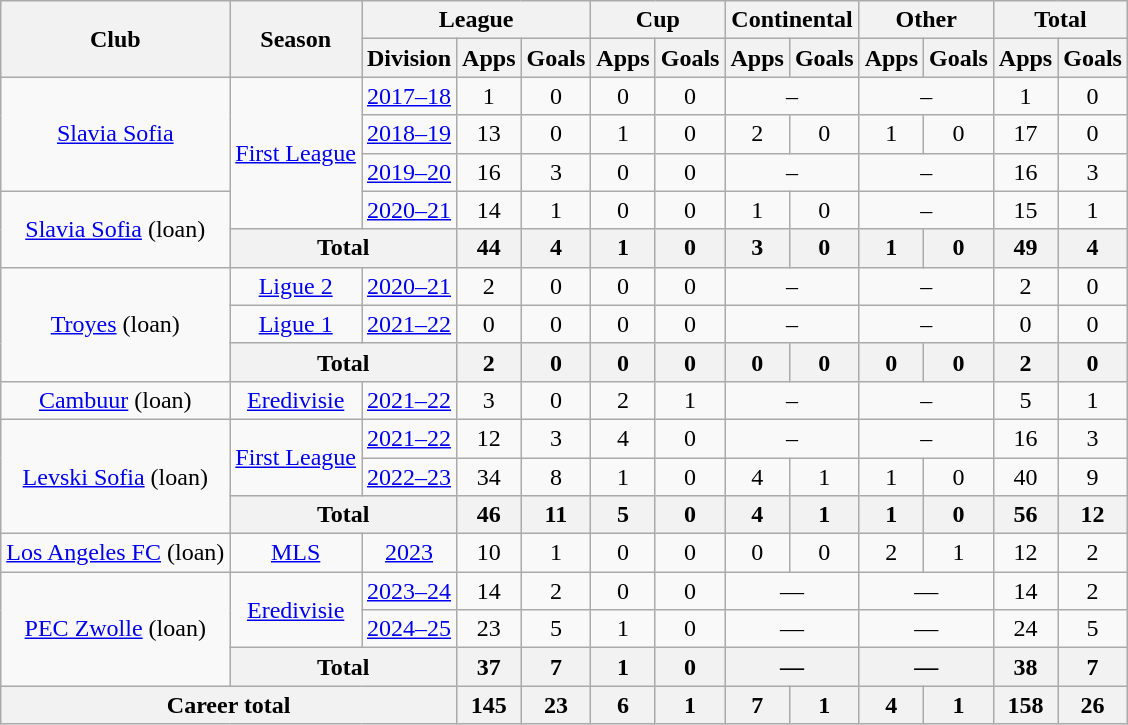<table class="wikitable" style="text-align:center">
<tr>
<th rowspan="2">Club</th>
<th rowspan="2">Season</th>
<th colspan="3">League</th>
<th colspan="2">Cup</th>
<th colspan="2">Continental</th>
<th colspan="2">Other</th>
<th colspan="2">Total</th>
</tr>
<tr>
<th>Division</th>
<th>Apps</th>
<th>Goals</th>
<th>Apps</th>
<th>Goals</th>
<th>Apps</th>
<th>Goals</th>
<th>Apps</th>
<th>Goals</th>
<th>Apps</th>
<th>Goals</th>
</tr>
<tr>
<td rowspan="3"><a href='#'>Slavia Sofia</a></td>
<td rowspan="4"><a href='#'>First League</a></td>
<td><a href='#'>2017–18</a></td>
<td>1</td>
<td>0</td>
<td>0</td>
<td>0</td>
<td colspan="2">–</td>
<td colspan="2">–</td>
<td>1</td>
<td>0</td>
</tr>
<tr>
<td><a href='#'>2018–19</a></td>
<td>13</td>
<td>0</td>
<td>1</td>
<td>0</td>
<td>2</td>
<td>0</td>
<td>1</td>
<td>0</td>
<td>17</td>
<td>0</td>
</tr>
<tr>
<td><a href='#'>2019–20</a></td>
<td>16</td>
<td>3</td>
<td>0</td>
<td>0</td>
<td colspan="2">–</td>
<td colspan="2">–</td>
<td>16</td>
<td>3</td>
</tr>
<tr>
<td rowspan="2"><a href='#'>Slavia Sofia</a> (loan)</td>
<td><a href='#'>2020–21</a></td>
<td>14</td>
<td>1</td>
<td>0</td>
<td>0</td>
<td>1</td>
<td>0</td>
<td colspan="2">–</td>
<td>15</td>
<td>1</td>
</tr>
<tr>
<th colspan="2">Total</th>
<th>44</th>
<th>4</th>
<th>1</th>
<th>0</th>
<th>3</th>
<th>0</th>
<th>1</th>
<th>0</th>
<th>49</th>
<th>4</th>
</tr>
<tr>
<td rowspan="3"><a href='#'>Troyes</a> (loan)</td>
<td rowspan="1"><a href='#'>Ligue 2</a></td>
<td><a href='#'>2020–21</a></td>
<td>2</td>
<td>0</td>
<td>0</td>
<td>0</td>
<td colspan="2">–</td>
<td colspan="2">–</td>
<td>2</td>
<td>0</td>
</tr>
<tr>
<td rowspan="1"><a href='#'>Ligue 1</a></td>
<td><a href='#'>2021–22</a></td>
<td>0</td>
<td>0</td>
<td>0</td>
<td>0</td>
<td colspan="2">–</td>
<td colspan="2">–</td>
<td>0</td>
<td>0</td>
</tr>
<tr>
<th colspan="2">Total</th>
<th>2</th>
<th>0</th>
<th>0</th>
<th>0</th>
<th>0</th>
<th>0</th>
<th>0</th>
<th>0</th>
<th>2</th>
<th>0</th>
</tr>
<tr>
<td rowspan="1"><a href='#'>Cambuur</a> (loan)</td>
<td rowspan="1"><a href='#'>Eredivisie</a></td>
<td><a href='#'>2021–22</a></td>
<td>3</td>
<td>0</td>
<td>2</td>
<td>1</td>
<td colspan="2">–</td>
<td colspan="2">–</td>
<td>5</td>
<td>1</td>
</tr>
<tr>
<td rowspan="3"><a href='#'>Levski Sofia</a> (loan)</td>
<td rowspan="2"><a href='#'>First League</a></td>
<td><a href='#'>2021–22</a></td>
<td>12</td>
<td>3</td>
<td>4</td>
<td>0</td>
<td colspan="2">–</td>
<td colspan="2">–</td>
<td>16</td>
<td>3</td>
</tr>
<tr>
<td><a href='#'>2022–23</a></td>
<td>34</td>
<td>8</td>
<td>1</td>
<td>0</td>
<td>4</td>
<td>1</td>
<td>1</td>
<td>0</td>
<td>40</td>
<td>9</td>
</tr>
<tr>
<th colspan="2">Total</th>
<th>46</th>
<th>11</th>
<th>5</th>
<th>0</th>
<th>4</th>
<th>1</th>
<th>1</th>
<th>0</th>
<th>56</th>
<th>12</th>
</tr>
<tr>
<td><a href='#'>Los Angeles FC</a> (loan)</td>
<td><a href='#'>MLS</a></td>
<td><a href='#'>2023</a></td>
<td>10</td>
<td>1</td>
<td>0</td>
<td>0</td>
<td>0</td>
<td>0</td>
<td>2</td>
<td>1</td>
<td>12</td>
<td>2</td>
</tr>
<tr>
<td rowspan="3"><a href='#'>PEC Zwolle</a> (loan)</td>
<td rowspan="2"><a href='#'>Eredivisie</a></td>
<td><a href='#'>2023–24</a></td>
<td>14</td>
<td>2</td>
<td>0</td>
<td>0</td>
<td colspan="2">—</td>
<td colspan="2">—</td>
<td>14</td>
<td>2</td>
</tr>
<tr>
<td><a href='#'>2024–25</a></td>
<td>23</td>
<td>5</td>
<td>1</td>
<td>0</td>
<td colspan="2">—</td>
<td colspan="2">—</td>
<td>24</td>
<td>5</td>
</tr>
<tr>
<th colspan="2">Total</th>
<th>37</th>
<th>7</th>
<th>1</th>
<th>0</th>
<th colspan="2">—</th>
<th colspan="2">—</th>
<th>38</th>
<th>7</th>
</tr>
<tr>
<th colspan="3">Career total</th>
<th>145</th>
<th>23</th>
<th>6</th>
<th>1</th>
<th>7</th>
<th>1</th>
<th>4</th>
<th>1</th>
<th>158</th>
<th>26</th>
</tr>
</table>
